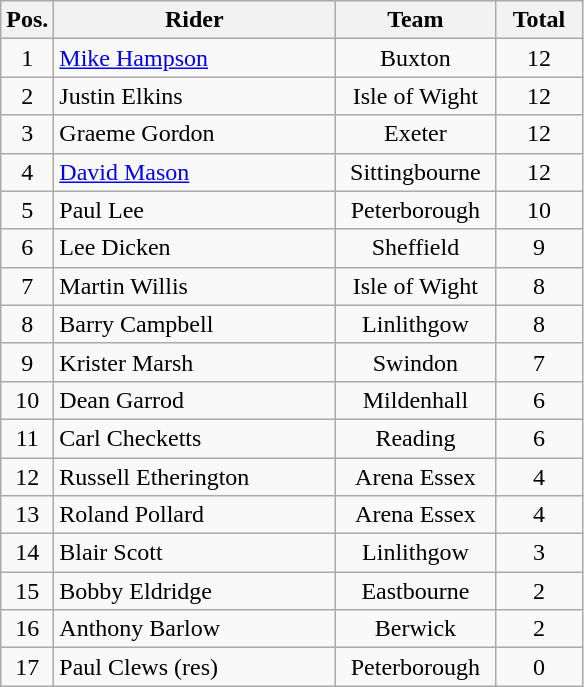<table class=wikitable>
<tr>
<th width=25px>Pos.</th>
<th width=180px>Rider</th>
<th width=100px>Team</th>
<th width=50px>Total</th>
</tr>
<tr align=center >
<td>1</td>
<td align=left><a href='#'>Mike Hampson</a></td>
<td>Buxton</td>
<td>12</td>
</tr>
<tr align=center>
<td>2</td>
<td align=left>Justin Elkins</td>
<td>Isle of Wight</td>
<td>12</td>
</tr>
<tr align=center>
<td>3</td>
<td align=left>Graeme Gordon</td>
<td>Exeter</td>
<td>12</td>
</tr>
<tr align=center>
<td>4</td>
<td align=left><a href='#'>David Mason</a></td>
<td>Sittingbourne</td>
<td>12</td>
</tr>
<tr align=center>
<td>5</td>
<td align=left>Paul Lee</td>
<td>Peterborough</td>
<td>10</td>
</tr>
<tr align=center>
<td>6</td>
<td align=left>Lee Dicken</td>
<td>Sheffield</td>
<td>9</td>
</tr>
<tr align=center>
<td>7</td>
<td align=left>Martin Willis</td>
<td>Isle of Wight</td>
<td>8</td>
</tr>
<tr align=center>
<td>8</td>
<td align=left>Barry Campbell</td>
<td>Linlithgow</td>
<td>8</td>
</tr>
<tr align=center>
<td>9</td>
<td align=left>Krister Marsh</td>
<td>Swindon</td>
<td>7</td>
</tr>
<tr align=center>
<td>10</td>
<td align=left>Dean Garrod</td>
<td>Mildenhall</td>
<td>6</td>
</tr>
<tr align=center>
<td>11</td>
<td align=left>Carl Checketts</td>
<td>Reading</td>
<td>6</td>
</tr>
<tr align=center>
<td>12</td>
<td align=left>Russell Etherington</td>
<td>Arena Essex</td>
<td>4</td>
</tr>
<tr align=center>
<td>13</td>
<td align=left>Roland Pollard</td>
<td>Arena Essex</td>
<td>4</td>
</tr>
<tr align=center>
<td>14</td>
<td align=left>Blair Scott</td>
<td>Linlithgow</td>
<td>3</td>
</tr>
<tr align=center>
<td>15</td>
<td align=left>Bobby Eldridge</td>
<td>Eastbourne</td>
<td>2</td>
</tr>
<tr align=center>
<td>16</td>
<td align=left>Anthony Barlow</td>
<td>Berwick</td>
<td>2</td>
</tr>
<tr align=center>
<td>17</td>
<td align=left>Paul Clews (res)</td>
<td>Peterborough</td>
<td>0</td>
</tr>
</table>
